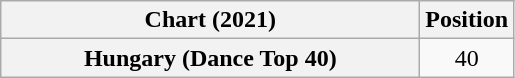<table class="wikitable plainrowheaders" style="text-align:center">
<tr>
<th scope="col" style="width:17em;">Chart (2021)</th>
<th scope="col">Position</th>
</tr>
<tr>
<th scope="row">Hungary (Dance Top 40)</th>
<td>40</td>
</tr>
</table>
